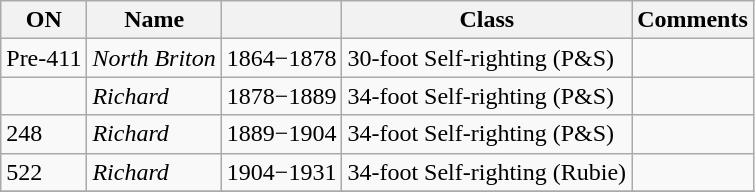<table class="wikitable">
<tr>
<th>ON</th>
<th>Name</th>
<th></th>
<th>Class</th>
<th>Comments</th>
</tr>
<tr>
<td>Pre-411</td>
<td><em>North Briton</em></td>
<td>1864−1878</td>
<td>30-foot Self-righting (P&S)</td>
<td><br></td>
</tr>
<tr>
<td></td>
<td><em>Richard</em></td>
<td>1878−1889</td>
<td>34-foot Self-righting (P&S)</td>
<td></td>
</tr>
<tr>
<td>248</td>
<td><em>Richard</em></td>
<td>1889−1904</td>
<td>34-foot Self-righting (P&S)</td>
<td></td>
</tr>
<tr>
<td>522</td>
<td><em>Richard</em></td>
<td>1904−1931</td>
<td>34-foot Self-righting (Rubie)</td>
<td></td>
</tr>
<tr>
</tr>
</table>
